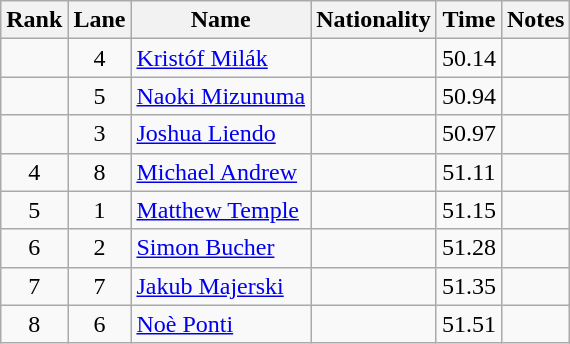<table class="wikitable sortable" style="text-align:center">
<tr>
<th>Rank</th>
<th>Lane</th>
<th>Name</th>
<th>Nationality</th>
<th>Time</th>
<th>Notes</th>
</tr>
<tr>
<td></td>
<td>4</td>
<td align=left><a href='#'>Kristóf Milák</a></td>
<td align=left></td>
<td>50.14</td>
<td></td>
</tr>
<tr>
<td></td>
<td>5</td>
<td align=left><a href='#'>Naoki Mizunuma</a></td>
<td align=left></td>
<td>50.94</td>
<td></td>
</tr>
<tr>
<td></td>
<td>3</td>
<td align=left><a href='#'>Joshua Liendo</a></td>
<td align=left></td>
<td>50.97</td>
<td></td>
</tr>
<tr>
<td>4</td>
<td>8</td>
<td align=left><a href='#'>Michael Andrew</a></td>
<td align=left></td>
<td>51.11</td>
<td></td>
</tr>
<tr>
<td>5</td>
<td>1</td>
<td align=left><a href='#'>Matthew Temple</a></td>
<td align=left></td>
<td>51.15</td>
<td></td>
</tr>
<tr>
<td>6</td>
<td>2</td>
<td align=left><a href='#'>Simon Bucher</a></td>
<td align=left></td>
<td>51.28</td>
<td></td>
</tr>
<tr>
<td>7</td>
<td>7</td>
<td align=left><a href='#'>Jakub Majerski</a></td>
<td align=left></td>
<td>51.35</td>
<td></td>
</tr>
<tr>
<td>8</td>
<td>6</td>
<td align=left><a href='#'>Noè Ponti</a></td>
<td align=left></td>
<td>51.51</td>
<td></td>
</tr>
</table>
